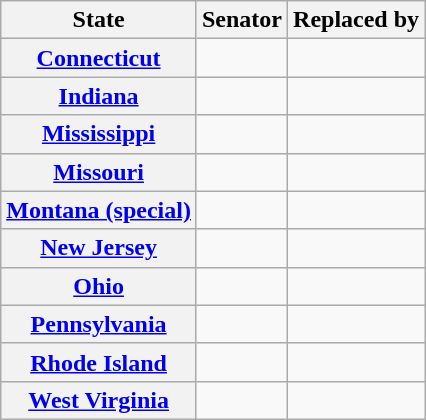<table class="wikitable sortable plainrowheaders">
<tr>
<th scope="col">State</th>
<th scope="col">Senator</th>
<th scope="col">Replaced by</th>
</tr>
<tr>
<th><a href='#'>Connecticut</a></th>
<td></td>
<td></td>
</tr>
<tr>
<th><a href='#'>Indiana</a></th>
<td></td>
<td></td>
</tr>
<tr>
<th><a href='#'>Mississippi</a></th>
<td></td>
<td></td>
</tr>
<tr>
<th><a href='#'>Missouri</a></th>
<td></td>
<td></td>
</tr>
<tr>
<th><a href='#'>Montana (special)</a></th>
<td></td>
<td></td>
</tr>
<tr>
<th><a href='#'>New Jersey</a></th>
<td></td>
<td></td>
</tr>
<tr>
<th><a href='#'>Ohio</a></th>
<td></td>
<td></td>
</tr>
<tr>
<th><a href='#'>Pennsylvania</a></th>
<td></td>
<td></td>
</tr>
<tr>
<th><a href='#'>Rhode Island</a></th>
<td></td>
<td></td>
</tr>
<tr>
<th><a href='#'>West Virginia</a></th>
<td></td>
<td></td>
</tr>
</table>
